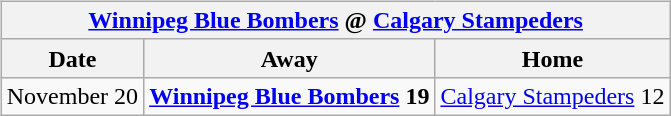<table cellspacing="10">
<tr>
<td valign="top"><br><table class="wikitable">
<tr>
<th colspan="4"><a href='#'>Winnipeg Blue Bombers</a> @ <a href='#'>Calgary Stampeders</a></th>
</tr>
<tr>
<th>Date</th>
<th>Away</th>
<th>Home</th>
</tr>
<tr>
<td>November 20</td>
<td><strong><a href='#'>Winnipeg Blue Bombers</a> 19</strong></td>
<td><a href='#'>Calgary Stampeders</a> 12</td>
</tr>
</table>
</td>
</tr>
</table>
